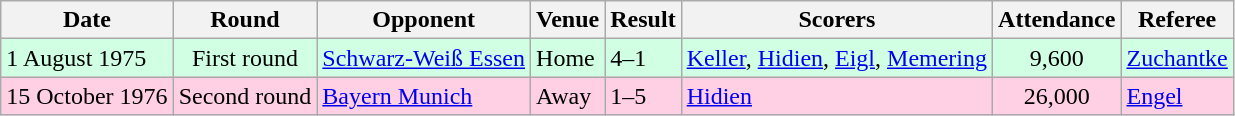<table class="wikitable">
<tr>
<th>Date</th>
<th>Round</th>
<th>Opponent</th>
<th>Venue</th>
<th>Result</th>
<th>Scorers</th>
<th>Attendance</th>
<th>Referee</th>
</tr>
<tr bgcolor = "#d0ffe3">
<td>1 August 1975</td>
<td align="center">First round</td>
<td><a href='#'>Schwarz-Weiß Essen</a></td>
<td>Home</td>
<td>4–1</td>
<td><a href='#'>Keller</a>, <a href='#'>Hidien</a>, <a href='#'>Eigl</a>, <a href='#'>Memering</a></td>
<td align="center">9,600</td>
<td><a href='#'>Zuchantke</a></td>
</tr>
<tr bgcolor = "#ffd0e3">
<td>15 October 1976</td>
<td align="center">Second round</td>
<td><a href='#'>Bayern Munich</a></td>
<td>Away</td>
<td>1–5</td>
<td><a href='#'>Hidien</a></td>
<td align="center">26,000</td>
<td><a href='#'>Engel</a></td>
</tr>
</table>
